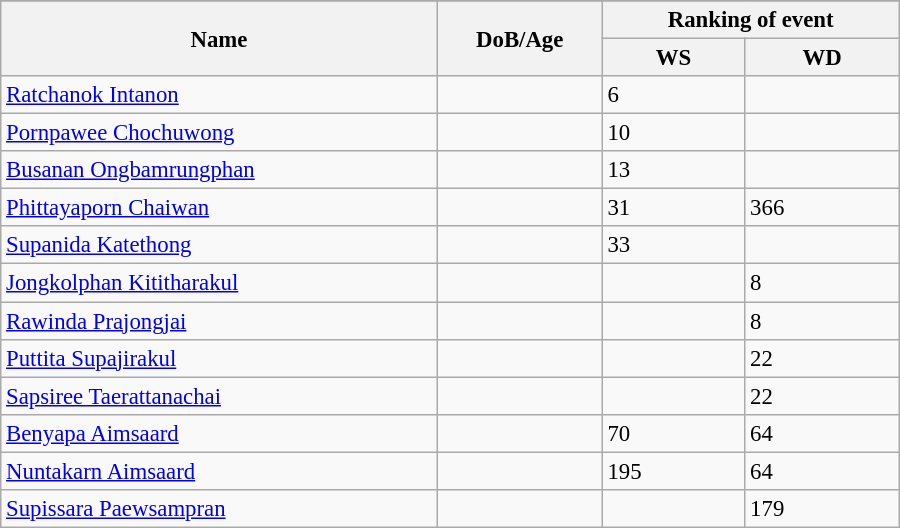<table class="wikitable"  style="width:600px; font-size:95%;">
<tr>
</tr>
<tr>
<th align="left" rowspan="2">Name</th>
<th align="left" rowspan="2">DoB/Age</th>
<th align="center" colspan="2">Ranking of event</th>
</tr>
<tr>
<th align="center">WS</th>
<th align="center">WD</th>
</tr>
<tr>
<td align="left"><a href='#'>Ratchanok Intanon</a></td>
<td align="left"></td>
<td>6</td>
<td></td>
</tr>
<tr>
<td align="left"><a href='#'>Pornpawee Chochuwong</a></td>
<td align="left"></td>
<td>10</td>
<td></td>
</tr>
<tr>
<td align="left"><a href='#'>Busanan Ongbamrungphan</a></td>
<td align="left"></td>
<td>13</td>
<td></td>
</tr>
<tr>
<td align="left"><a href='#'>Phittayaporn Chaiwan</a></td>
<td align="left"></td>
<td>31</td>
<td>366</td>
</tr>
<tr>
<td align="left"><a href='#'>Supanida Katethong</a></td>
<td align="left"></td>
<td>33</td>
<td></td>
</tr>
<tr>
<td align="left"><a href='#'>Jongkolphan Kititharakul</a></td>
<td align="left"></td>
<td></td>
<td>8</td>
</tr>
<tr>
<td align="left"><a href='#'>Rawinda Prajongjai</a></td>
<td align="left"></td>
<td></td>
<td>8</td>
</tr>
<tr>
<td align="left"><a href='#'>Puttita Supajirakul</a></td>
<td align="left"></td>
<td></td>
<td>22</td>
</tr>
<tr>
<td align="left"><a href='#'>Sapsiree Taerattanachai</a></td>
<td align="left"></td>
<td></td>
<td>22</td>
</tr>
<tr>
<td align="left"><a href='#'>Benyapa Aimsaard</a></td>
<td align="left"></td>
<td>70</td>
<td>64</td>
</tr>
<tr>
<td align="left"><a href='#'>Nuntakarn Aimsaard</a></td>
<td align="left"></td>
<td>195</td>
<td>64</td>
</tr>
<tr>
<td align="left"><a href='#'>Supissara Paewsampran</a></td>
<td align="left"></td>
<td></td>
<td>179</td>
</tr>
</table>
